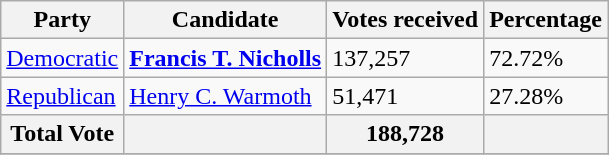<table class="wikitable">
<tr>
<th>Party</th>
<th>Candidate</th>
<th>Votes received</th>
<th>Percentage</th>
</tr>
<tr>
<td><a href='#'>Democratic</a></td>
<td><strong><a href='#'>Francis T. Nicholls</a></strong></td>
<td>137,257</td>
<td>72.72%</td>
</tr>
<tr>
<td><a href='#'>Republican</a></td>
<td><a href='#'>Henry C. Warmoth</a></td>
<td>51,471</td>
<td>27.28%</td>
</tr>
<tr>
<th>Total Vote</th>
<th></th>
<th>188,728</th>
<th></th>
</tr>
<tr>
</tr>
</table>
